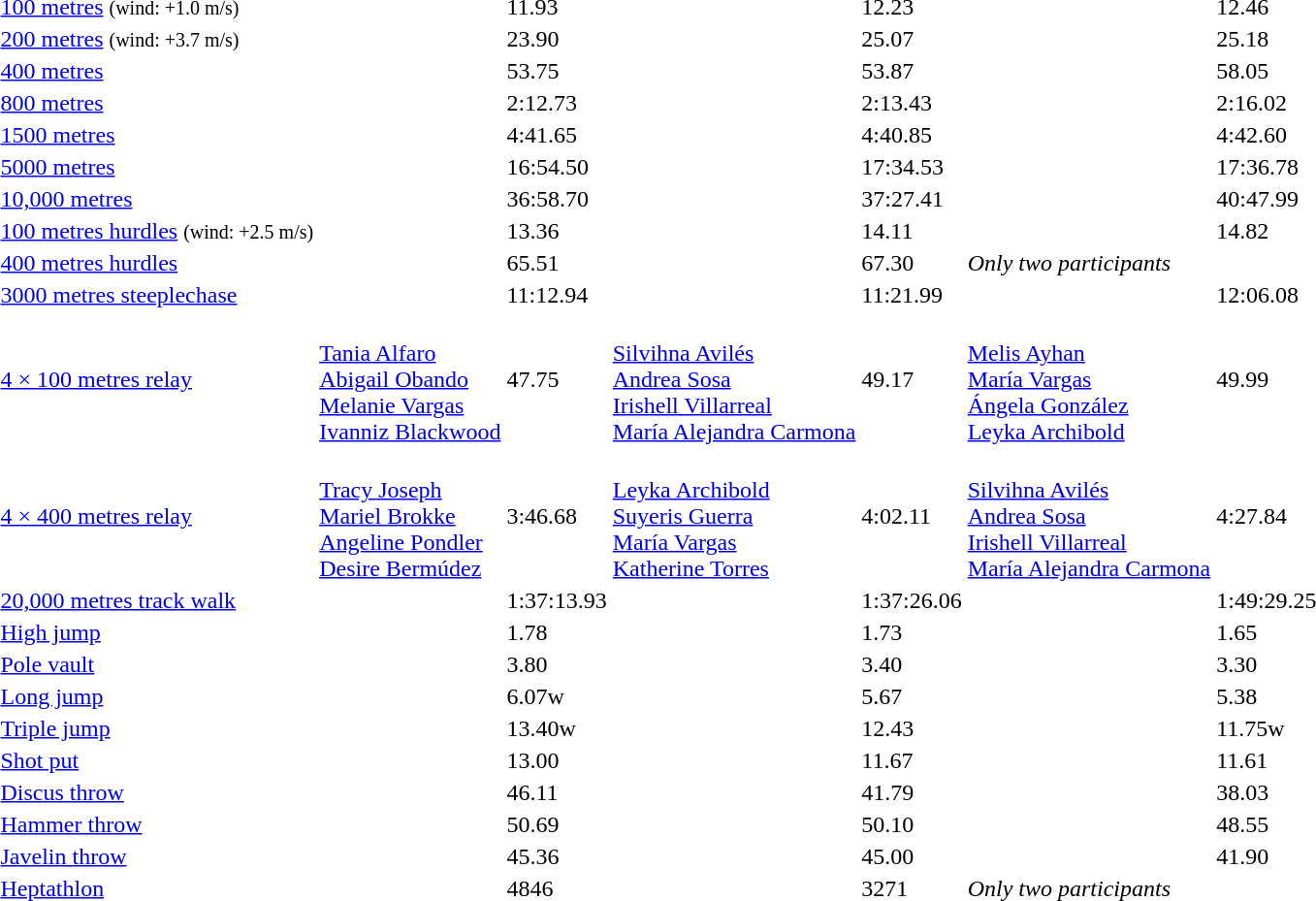<table>
<tr>
<td><a href='#'>100 metres</a> <small>(wind: +1.0 m/s)</small></td>
<td align=left></td>
<td>11.93</td>
<td align=left></td>
<td>12.23</td>
<td align=left></td>
<td>12.46</td>
</tr>
<tr>
<td><a href='#'>200 metres</a> <small>(wind: +3.7 m/s)</small></td>
<td align=left></td>
<td>23.90</td>
<td align=left></td>
<td>25.07</td>
<td align=left></td>
<td>25.18</td>
</tr>
<tr>
<td><a href='#'>400 metres</a></td>
<td align=left></td>
<td>53.75</td>
<td align=left></td>
<td>53.87</td>
<td align=left></td>
<td>58.05</td>
</tr>
<tr>
<td><a href='#'>800 metres</a></td>
<td align=left></td>
<td>2:12.73</td>
<td align=left></td>
<td>2:13.43</td>
<td align=left></td>
<td>2:16.02</td>
</tr>
<tr>
<td><a href='#'>1500 metres</a></td>
<td align=left></td>
<td>4:41.65</td>
<td align=left></td>
<td>4:40.85</td>
<td align=left></td>
<td>4:42.60</td>
</tr>
<tr>
<td><a href='#'>5000 metres</a></td>
<td align=left></td>
<td>16:54.50 </td>
<td align=left></td>
<td>17:34.53</td>
<td align=left></td>
<td>17:36.78</td>
</tr>
<tr>
<td><a href='#'>10,000 metres</a></td>
<td align=left></td>
<td>36:58.70</td>
<td align=left></td>
<td>37:27.41</td>
<td align=left></td>
<td>40:47.99</td>
</tr>
<tr>
<td><a href='#'>100 metres hurdles</a> <small>(wind: +2.5 m/s)</small></td>
<td align=left></td>
<td>13.36</td>
<td align=left></td>
<td>14.11</td>
<td align=left></td>
<td>14.82</td>
</tr>
<tr>
<td><a href='#'>400 metres hurdles</a></td>
<td align=left></td>
<td>65.51</td>
<td align=left></td>
<td>67.30</td>
<td align=left colspan=2><em>Only two participants</em></td>
</tr>
<tr>
<td><a href='#'>3000 metres steeplechase</a></td>
<td align=left></td>
<td>11:12.94</td>
<td align=left></td>
<td>11:21.99</td>
<td align=left></td>
<td>12:06.08</td>
</tr>
<tr>
<td><a href='#'>4 × 100 metres relay</a></td>
<td> <br> <a href='#'>Tania Alfaro</a><br><a href='#'>Abigail Obando</a><br><a href='#'>Melanie Vargas</a><br><a href='#'>Ivanniz Blackwood</a></td>
<td>47.75</td>
<td> <br> <a href='#'>Silvihna Avilés</a><br><a href='#'>Andrea Sosa</a><br><a href='#'>Irishell Villarreal</a><br><a href='#'>María Alejandra Carmona</a></td>
<td>49.17</td>
<td> <br> <a href='#'>Melis Ayhan</a><br><a href='#'>María Vargas</a><br><a href='#'>Ángela González</a><br><a href='#'>Leyka Archibold</a></td>
<td>49.99</td>
</tr>
<tr>
<td><a href='#'>4 × 400 metres relay</a></td>
<td> <br> <a href='#'>Tracy Joseph</a><br><a href='#'>Mariel Brokke</a><br><a href='#'>Angeline Pondler</a><br><a href='#'>Desire Bermúdez</a></td>
<td>3:46.68</td>
<td> <br> <a href='#'>Leyka Archibold</a><br><a href='#'>Suyeris Guerra</a><br><a href='#'>María Vargas</a><br><a href='#'>Katherine Torres</a></td>
<td>4:02.11</td>
<td> <br> <a href='#'>Silvihna Avilés</a><br><a href='#'>Andrea Sosa</a><br><a href='#'>Irishell Villarreal</a><br><a href='#'>María Alejandra Carmona</a></td>
<td>4:27.84</td>
</tr>
<tr>
<td><a href='#'>20,000 metres track walk</a></td>
<td align=left></td>
<td>1:37:13.93</td>
<td align=left></td>
<td>1:37:26.06</td>
<td align=left></td>
<td>1:49:29.25</td>
</tr>
<tr>
<td><a href='#'>High jump</a></td>
<td align=left></td>
<td>1.78 </td>
<td align=left></td>
<td>1.73</td>
<td align=left></td>
<td>1.65</td>
</tr>
<tr>
<td><a href='#'>Pole vault</a></td>
<td align=left></td>
<td>3.80</td>
<td align=left></td>
<td>3.40</td>
<td align=left></td>
<td>3.30</td>
</tr>
<tr>
<td><a href='#'>Long jump</a></td>
<td align=left></td>
<td>6.07w</td>
<td align=left></td>
<td>5.67</td>
<td align=left></td>
<td>5.38</td>
</tr>
<tr>
<td><a href='#'>Triple jump</a></td>
<td align=left></td>
<td>13.40w</td>
<td align=left></td>
<td>12.43</td>
<td align=left></td>
<td>11.75w</td>
</tr>
<tr>
<td><a href='#'>Shot put</a></td>
<td align=left></td>
<td>13.00</td>
<td align=left></td>
<td>11.67</td>
<td align=left></td>
<td>11.61</td>
</tr>
<tr>
<td><a href='#'>Discus throw</a></td>
<td align=left></td>
<td>46.11</td>
<td align=left></td>
<td>41.79</td>
<td align=left></td>
<td>38.03</td>
</tr>
<tr>
<td><a href='#'>Hammer throw</a></td>
<td align=left></td>
<td>50.69</td>
<td align=left></td>
<td>50.10</td>
<td align=left></td>
<td>48.55</td>
</tr>
<tr>
<td><a href='#'>Javelin throw</a></td>
<td align=left></td>
<td>45.36</td>
<td align=left></td>
<td>45.00</td>
<td align=left></td>
<td>41.90</td>
</tr>
<tr>
<td><a href='#'>Heptathlon</a></td>
<td align=left></td>
<td>4846</td>
<td align=left></td>
<td>3271</td>
<td colspan=2><em>Only two participants</em></td>
</tr>
</table>
